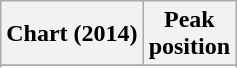<table class="wikitable plainrowheaders" style="text-align:center;">
<tr>
<th scope="col">Chart (2014)</th>
<th scope="col">Peak<br>position</th>
</tr>
<tr>
</tr>
<tr>
</tr>
<tr>
</tr>
<tr>
</tr>
</table>
